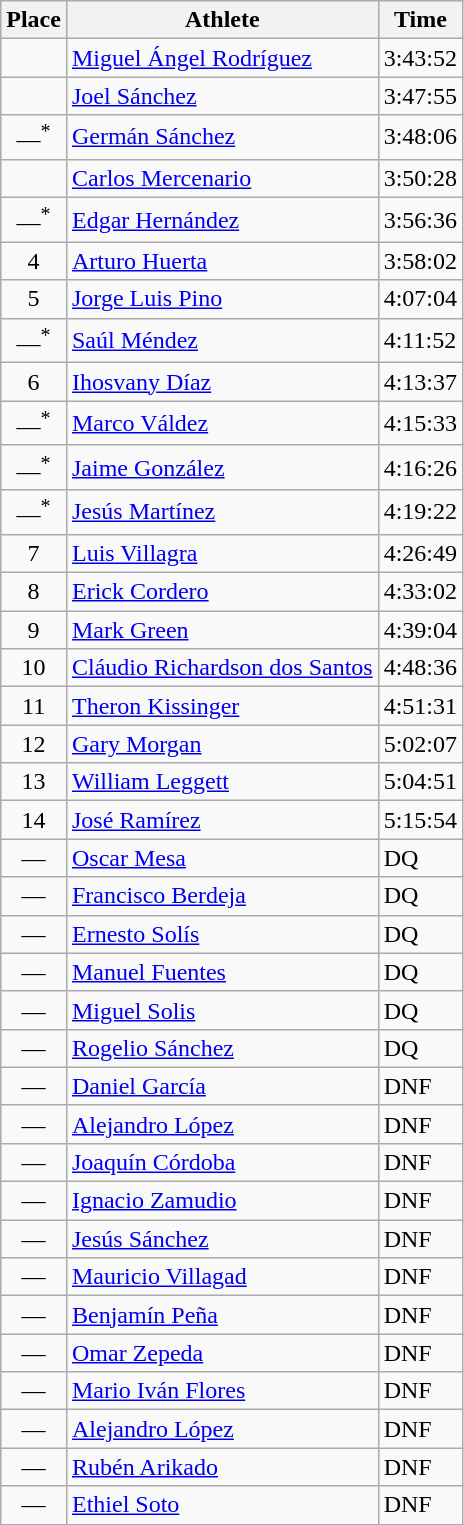<table class=wikitable>
<tr>
<th>Place</th>
<th>Athlete</th>
<th>Time</th>
</tr>
<tr>
<td align=center></td>
<td><a href='#'>Miguel Ángel Rodríguez</a> </td>
<td>3:43:52</td>
</tr>
<tr>
<td align=center></td>
<td><a href='#'>Joel Sánchez</a> </td>
<td>3:47:55</td>
</tr>
<tr>
<td align=center>—<sup>*</sup></td>
<td><a href='#'>Germán Sánchez</a> </td>
<td>3:48:06</td>
</tr>
<tr>
<td align=center></td>
<td><a href='#'>Carlos Mercenario</a> </td>
<td>3:50:28</td>
</tr>
<tr>
<td align=center>—<sup>*</sup></td>
<td><a href='#'>Edgar Hernández</a> </td>
<td>3:56:36</td>
</tr>
<tr>
<td align=center>4</td>
<td><a href='#'>Arturo Huerta</a> </td>
<td>3:58:02</td>
</tr>
<tr>
<td align=center>5</td>
<td><a href='#'>Jorge Luis Pino</a> </td>
<td>4:07:04</td>
</tr>
<tr>
<td align=center>—<sup>*</sup></td>
<td><a href='#'>Saúl Méndez</a> </td>
<td>4:11:52</td>
</tr>
<tr>
<td align=center>6</td>
<td><a href='#'>Ihosvany Díaz</a> </td>
<td>4:13:37</td>
</tr>
<tr>
<td align=center>—<sup>*</sup></td>
<td><a href='#'>Marco Váldez</a> </td>
<td>4:15:33</td>
</tr>
<tr>
<td align=center>—<sup>*</sup></td>
<td><a href='#'>Jaime González</a> </td>
<td>4:16:26</td>
</tr>
<tr>
<td align=center>—<sup>*</sup></td>
<td><a href='#'>Jesús Martínez</a> </td>
<td>4:19:22</td>
</tr>
<tr>
<td align=center>7</td>
<td><a href='#'>Luis Villagra</a> </td>
<td>4:26:49</td>
</tr>
<tr>
<td align=center>8</td>
<td><a href='#'>Erick Cordero</a> </td>
<td>4:33:02</td>
</tr>
<tr>
<td align=center>9</td>
<td><a href='#'>Mark Green</a> </td>
<td>4:39:04</td>
</tr>
<tr>
<td align=center>10</td>
<td><a href='#'>Cláudio Richardson dos Santos</a> </td>
<td>4:48:36</td>
</tr>
<tr>
<td align=center>11</td>
<td><a href='#'>Theron Kissinger</a> </td>
<td>4:51:31</td>
</tr>
<tr>
<td align=center>12</td>
<td><a href='#'>Gary Morgan</a> </td>
<td>5:02:07</td>
</tr>
<tr>
<td align=center>13</td>
<td><a href='#'>William Leggett</a> </td>
<td>5:04:51</td>
</tr>
<tr>
<td align=center>14</td>
<td><a href='#'>José Ramírez</a> </td>
<td>5:15:54</td>
</tr>
<tr>
<td align=center>—</td>
<td><a href='#'>Oscar Mesa</a> </td>
<td>DQ</td>
</tr>
<tr>
<td align=center>—</td>
<td><a href='#'>Francisco Berdeja</a> </td>
<td>DQ</td>
</tr>
<tr>
<td align=center>—</td>
<td><a href='#'>Ernesto Solís</a> </td>
<td>DQ</td>
</tr>
<tr>
<td align=center>—</td>
<td><a href='#'>Manuel Fuentes</a> </td>
<td>DQ</td>
</tr>
<tr>
<td align=center>—</td>
<td><a href='#'>Miguel Solis</a> </td>
<td>DQ</td>
</tr>
<tr>
<td align=center>—</td>
<td><a href='#'>Rogelio Sánchez</a> </td>
<td>DQ</td>
</tr>
<tr>
<td align=center>—</td>
<td><a href='#'>Daniel García</a> </td>
<td>DNF</td>
</tr>
<tr>
<td align=center>—</td>
<td><a href='#'>Alejandro López</a> </td>
<td>DNF</td>
</tr>
<tr>
<td align=center>—</td>
<td><a href='#'>Joaquín Córdoba</a> </td>
<td>DNF</td>
</tr>
<tr>
<td align=center>—</td>
<td><a href='#'>Ignacio Zamudio</a> </td>
<td>DNF</td>
</tr>
<tr>
<td align=center>—</td>
<td><a href='#'>Jesús Sánchez</a> </td>
<td>DNF</td>
</tr>
<tr>
<td align=center>—</td>
<td><a href='#'>Mauricio Villagad</a> </td>
<td>DNF</td>
</tr>
<tr>
<td align=center>—</td>
<td><a href='#'>Benjamín Peña</a> </td>
<td>DNF</td>
</tr>
<tr>
<td align=center>—</td>
<td><a href='#'>Omar Zepeda</a> </td>
<td>DNF</td>
</tr>
<tr>
<td align=center>—</td>
<td><a href='#'>Mario Iván Flores</a> </td>
<td>DNF</td>
</tr>
<tr>
<td align=center>—</td>
<td><a href='#'>Alejandro López</a> </td>
<td>DNF</td>
</tr>
<tr>
<td align=center>—</td>
<td><a href='#'>Rubén Arikado</a> </td>
<td>DNF</td>
</tr>
<tr>
<td align=center>—</td>
<td><a href='#'>Ethiel Soto</a> </td>
<td>DNF</td>
</tr>
</table>
